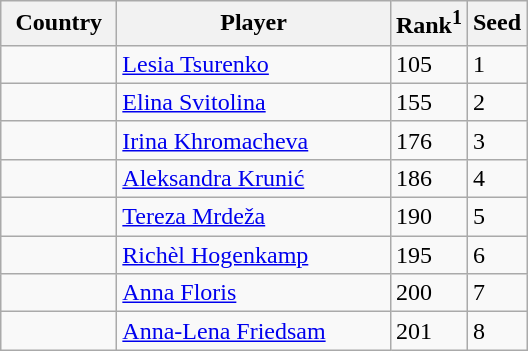<table class="sortable wikitable">
<tr>
<th width="70">Country</th>
<th width="175">Player</th>
<th>Rank<sup>1</sup></th>
<th>Seed</th>
</tr>
<tr>
<td></td>
<td><a href='#'>Lesia Tsurenko</a></td>
<td>105</td>
<td>1</td>
</tr>
<tr>
<td></td>
<td><a href='#'>Elina Svitolina</a></td>
<td>155</td>
<td>2</td>
</tr>
<tr>
<td></td>
<td><a href='#'>Irina Khromacheva</a></td>
<td>176</td>
<td>3</td>
</tr>
<tr>
<td></td>
<td><a href='#'>Aleksandra Krunić</a></td>
<td>186</td>
<td>4</td>
</tr>
<tr>
<td></td>
<td><a href='#'>Tereza Mrdeža</a></td>
<td>190</td>
<td>5</td>
</tr>
<tr>
<td></td>
<td><a href='#'>Richèl Hogenkamp</a></td>
<td>195</td>
<td>6</td>
</tr>
<tr>
<td></td>
<td><a href='#'>Anna Floris</a></td>
<td>200</td>
<td>7</td>
</tr>
<tr>
<td></td>
<td><a href='#'>Anna-Lena Friedsam</a></td>
<td>201</td>
<td>8</td>
</tr>
</table>
